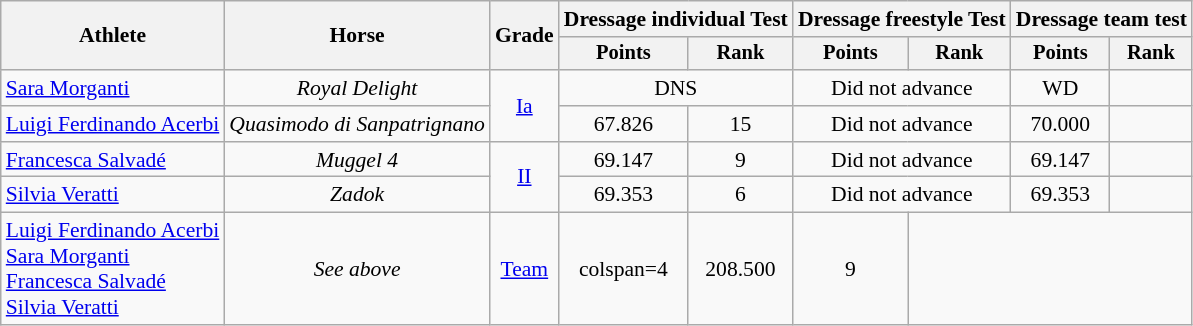<table class=wikitable style=font-size:90%;text-align:center>
<tr>
<th rowspan=2>Athlete</th>
<th rowspan=2>Horse</th>
<th rowspan=2>Grade</th>
<th colspan=2>Dressage individual Test</th>
<th colspan=2>Dressage freestyle Test</th>
<th colspan=2>Dressage team test</th>
</tr>
<tr style="font-size:95%">
<th>Points</th>
<th>Rank</th>
<th>Points</th>
<th>Rank</th>
<th>Points</th>
<th>Rank</th>
</tr>
<tr align=center>
<td align=left><a href='#'>Sara Morganti</a></td>
<td><em>Royal Delight</em></td>
<td rowspan=2><a href='#'>Ia</a></td>
<td colspan=2>DNS</td>
<td colspan=2>Did not advance</td>
<td>WD</td>
<td></td>
</tr>
<tr align=center>
<td align=left><a href='#'>Luigi Ferdinando Acerbi</a></td>
<td><em>Quasimodo di Sanpatrignano</em></td>
<td>67.826</td>
<td>15</td>
<td colspan=2>Did not advance</td>
<td>70.000</td>
<td></td>
</tr>
<tr align=center>
<td align=left><a href='#'>Francesca Salvadé</a></td>
<td><em>Muggel 4</em></td>
<td rowspan=2><a href='#'>II</a></td>
<td>69.147</td>
<td>9</td>
<td colspan=2>Did not advance</td>
<td>69.147</td>
<td></td>
</tr>
<tr align=center>
<td align=left><a href='#'>Silvia Veratti</a></td>
<td><em>Zadok</em></td>
<td>69.353</td>
<td>6</td>
<td colspan=2>Did not advance</td>
<td>69.353</td>
<td></td>
</tr>
<tr align=center>
<td align=left><a href='#'>Luigi Ferdinando Acerbi</a><br><a href='#'>Sara Morganti</a><br><a href='#'>Francesca Salvadé</a><br><a href='#'>Silvia Veratti</a></td>
<td><em>See above</em></td>
<td><a href='#'>Team</a></td>
<td>colspan=4 </td>
<td>208.500</td>
<td>9</td>
</tr>
</table>
